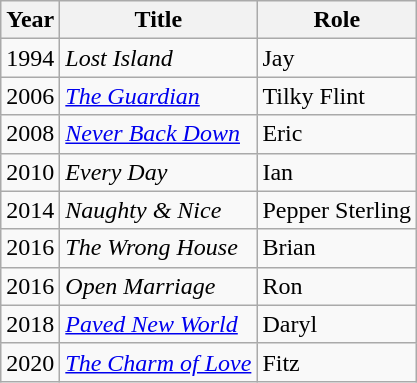<table class="wikitable">
<tr>
<th>Year</th>
<th>Title</th>
<th>Role</th>
</tr>
<tr>
<td>1994</td>
<td><em>Lost Island</em></td>
<td>Jay</td>
</tr>
<tr>
<td>2006</td>
<td><em><a href='#'>The Guardian</a></em></td>
<td>Tilky Flint</td>
</tr>
<tr>
<td>2008</td>
<td><em><a href='#'>Never Back Down</a></em></td>
<td>Eric</td>
</tr>
<tr>
<td>2010</td>
<td><em>Every Day</em></td>
<td>Ian</td>
</tr>
<tr>
<td>2014</td>
<td><em>Naughty & Nice</em></td>
<td>Pepper Sterling</td>
</tr>
<tr>
<td>2016</td>
<td><em>The Wrong House</em></td>
<td>Brian</td>
</tr>
<tr>
<td>2016</td>
<td><em>Open Marriage</em></td>
<td>Ron</td>
</tr>
<tr>
<td>2018</td>
<td><em><a href='#'>Paved New World</a></em></td>
<td>Daryl</td>
</tr>
<tr>
<td>2020</td>
<td><em><a href='#'>The Charm of Love</a></em></td>
<td>Fitz</td>
</tr>
</table>
